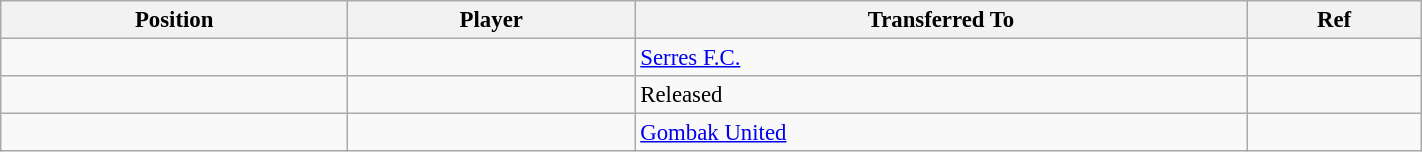<table class="wikitable sortable" style="width:75%; text-align:center; font-size:95%; text-align:left;">
<tr>
<th><strong>Position</strong></th>
<th><strong>Player</strong></th>
<th><strong>Transferred To</strong></th>
<th><strong>Ref</strong></th>
</tr>
<tr>
<td></td>
<td></td>
<td> <a href='#'>Serres F.C.</a></td>
<td></td>
</tr>
<tr>
<td></td>
<td></td>
<td>Released</td>
<td></td>
</tr>
<tr>
<td></td>
<td></td>
<td> <a href='#'>Gombak United</a></td>
<td></td>
</tr>
</table>
